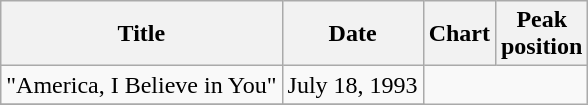<table class="wikitable">
<tr>
<th>Title</th>
<th>Date</th>
<th>Chart</th>
<th>Peak<br>position</th>
</tr>
<tr>
<td>"America, I Believe in You"</td>
<td>July 18, 1993<br></td>
</tr>
<tr>
</tr>
</table>
